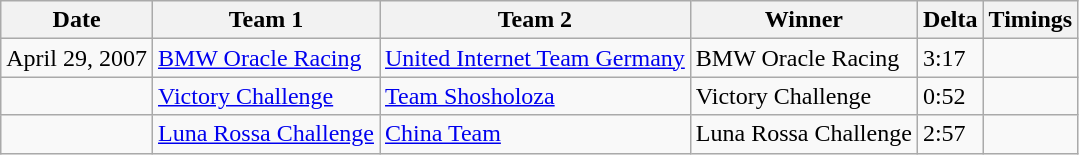<table class="wikitable">
<tr>
<th>Date</th>
<th>Team 1 </th>
<th>Team 2 </th>
<th>Winner</th>
<th>Delta</th>
<th>Timings</th>
</tr>
<tr>
<td>April 29, 2007</td>
<td><a href='#'>BMW Oracle Racing</a></td>
<td><a href='#'>United Internet Team Germany</a></td>
<td>BMW Oracle Racing</td>
<td>3:17</td>
<td></td>
</tr>
<tr>
<td></td>
<td><a href='#'>Victory Challenge</a></td>
<td><a href='#'>Team Shosholoza</a></td>
<td>Victory Challenge</td>
<td>0:52</td>
<td></td>
</tr>
<tr>
<td></td>
<td><a href='#'>Luna Rossa Challenge</a></td>
<td><a href='#'>China Team</a></td>
<td>Luna Rossa Challenge</td>
<td>2:57</td>
<td></td>
</tr>
</table>
